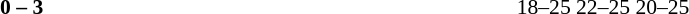<table width=100% cellspacing=1>
<tr>
<th width=20%></th>
<th width=12%></th>
<th width=20%></th>
<th width=33%></th>
<td></td>
</tr>
<tr style=font-size:90%>
<td align=right></td>
<td align=center><strong>0 – 3</strong></td>
<td><strong></strong></td>
<td>18–25 22–25 20–25</td>
</tr>
</table>
